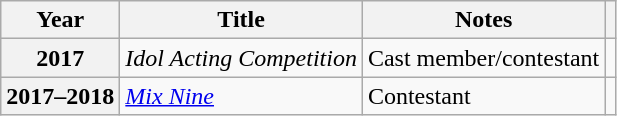<table class="wikitable sortable plainrowheaders">
<tr>
<th scope="col">Year</th>
<th scope="col">Title</th>
<th scope="col">Notes</th>
<th scope="col" class="unsortable"></th>
</tr>
<tr>
<th scope="row">2017</th>
<td><em>Idol Acting Competition</em></td>
<td>Cast member/contestant</td>
<td style="text-align:center"></td>
</tr>
<tr>
<th scope="row">2017–2018</th>
<td><em><a href='#'>Mix Nine</a></em></td>
<td>Contestant</td>
<td style="text-align:center"></td>
</tr>
</table>
